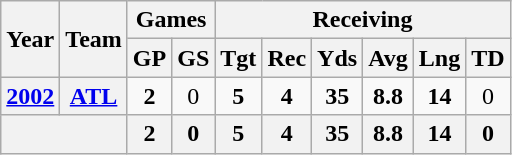<table class="wikitable" style="text-align:center">
<tr>
<th rowspan="2">Year</th>
<th rowspan="2">Team</th>
<th colspan="2">Games</th>
<th colspan="6">Receiving</th>
</tr>
<tr>
<th>GP</th>
<th>GS</th>
<th>Tgt</th>
<th>Rec</th>
<th>Yds</th>
<th>Avg</th>
<th>Lng</th>
<th>TD</th>
</tr>
<tr>
<th><a href='#'>2002</a></th>
<th><a href='#'>ATL</a></th>
<td><strong>2</strong></td>
<td>0</td>
<td><strong>5</strong></td>
<td><strong>4</strong></td>
<td><strong>35</strong></td>
<td><strong>8.8</strong></td>
<td><strong>14</strong></td>
<td>0</td>
</tr>
<tr>
<th colspan="2"></th>
<th>2</th>
<th>0</th>
<th>5</th>
<th>4</th>
<th>35</th>
<th>8.8</th>
<th>14</th>
<th>0</th>
</tr>
</table>
